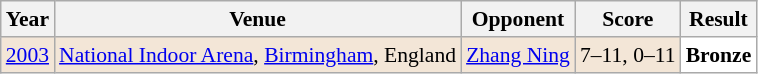<table class="sortable wikitable" style="font-size: 90%;">
<tr>
<th>Year</th>
<th>Venue</th>
<th>Opponent</th>
<th>Score</th>
<th>Result</th>
</tr>
<tr style="background:#F3E6D7">
<td align="center"><a href='#'>2003</a></td>
<td align="left"><a href='#'>National Indoor Arena</a>, <a href='#'>Birmingham</a>, England</td>
<td align="left"> <a href='#'>Zhang Ning</a></td>
<td align="left">7–11, 0–11</td>
<td style="text-align:left; background:white"> <strong>Bronze</strong></td>
</tr>
</table>
